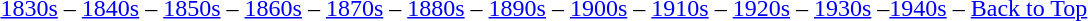<table class="toccolours" align="left">
<tr>
<td><br><a href='#'>1830s</a> – <a href='#'>1840s</a> – <a href='#'>1850s</a> – <a href='#'>1860s</a> – <a href='#'>1870s</a> –  <a href='#'>1880s</a> – <a href='#'>1890s</a> – <a href='#'>1900s</a> – <a href='#'>1910s</a> – <a href='#'>1920s</a> – <a href='#'>1930s</a> –<a href='#'>1940s</a> – <a href='#'>Back to Top</a></td>
</tr>
</table>
